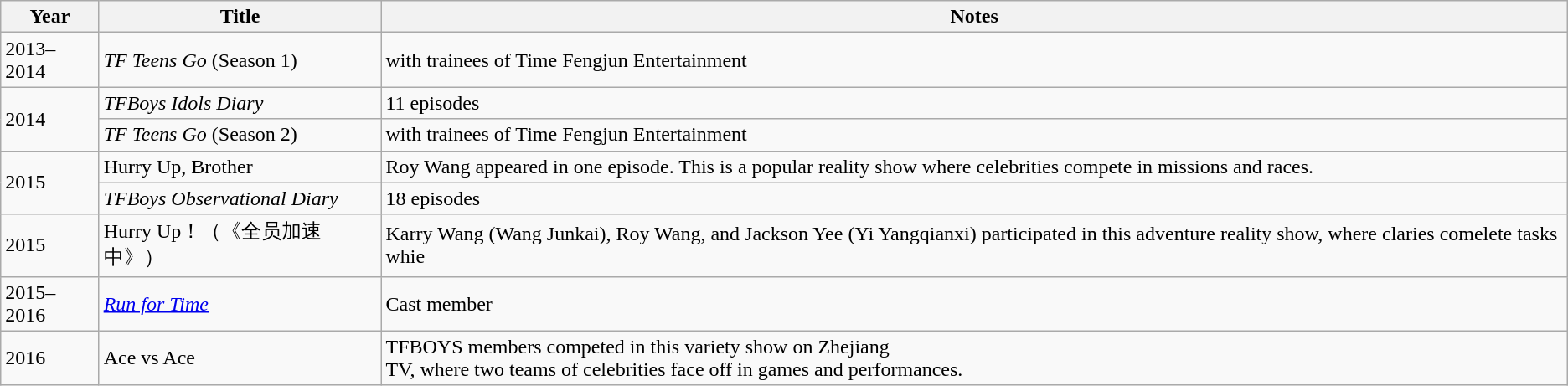<table class="wikitable sortable mw-collapsible">
<tr>
<th>Year</th>
<th>Title</th>
<th>Notes</th>
</tr>
<tr>
<td>2013–2014</td>
<td><em>TF Teens Go</em> (Season 1)</td>
<td>with trainees of Time Fengjun Entertainment</td>
</tr>
<tr>
<td rowspan="2">2014</td>
<td><em>TFBoys Idols Diary</em></td>
<td>11 episodes</td>
</tr>
<tr>
<td><em>TF Teens Go</em> (Season 2)</td>
<td>with trainees of Time Fengjun Entertainment</td>
</tr>
<tr>
<td rowspan="2">2015</td>
<td>Hurry Up, Brother</td>
<td>Roy Wang  appeared in one episode. This is a popular reality show where celebrities compete in missions and races.</td>
</tr>
<tr>
<td><em>TFBoys Observational Diary</em></td>
<td>18 episodes</td>
</tr>
<tr>
<td>2015</td>
<td>Hurry Up！（《全员加速中》）</td>
<td>Karry Wang (Wang Junkai), Roy Wang, and Jackson Yee (Yi Yangqianxi) participated in this adventure reality show, where claries comelete tasks whie</td>
</tr>
<tr>
<td>2015–2016</td>
<td><em><a href='#'>Run for Time</a></em></td>
<td>Cast member</td>
</tr>
<tr>
<td>2016</td>
<td>Ace vs Ace</td>
<td>TFBOYS members competed in this variety show on Zhejiang<br>TV, where two teams of celebrities face off in games and performances.</td>
</tr>
</table>
